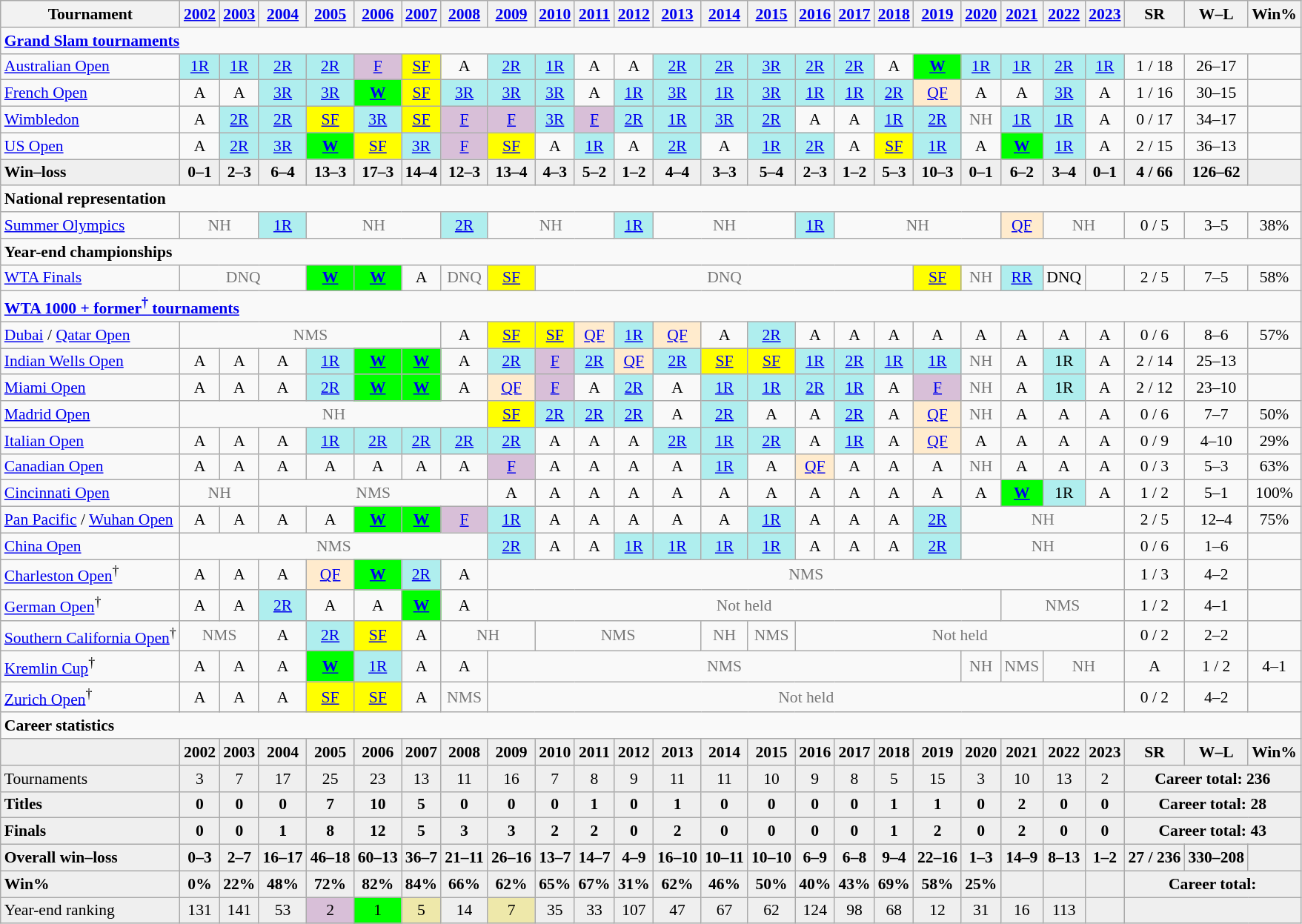<table class="wikitable nowrap" style=font-size:90%;text-align:center>
<tr>
<th>Tournament</th>
<th><a href='#'>2002</a></th>
<th><a href='#'>2003</a></th>
<th><a href='#'>2004</a></th>
<th><a href='#'>2005</a></th>
<th><a href='#'>2006</a></th>
<th><a href='#'>2007</a></th>
<th><a href='#'>2008</a></th>
<th><a href='#'>2009</a></th>
<th><a href='#'>2010</a></th>
<th><a href='#'>2011</a></th>
<th><a href='#'>2012</a></th>
<th><a href='#'>2013</a></th>
<th><a href='#'>2014</a></th>
<th><a href='#'>2015</a></th>
<th><a href='#'>2016</a></th>
<th><a href='#'>2017</a></th>
<th><a href='#'>2018</a></th>
<th><a href='#'>2019</a></th>
<th><a href='#'>2020</a></th>
<th><a href='#'>2021</a></th>
<th><a href='#'>2022</a></th>
<th><a href='#'>2023</a></th>
<th>SR</th>
<th>W–L</th>
<th>Win%</th>
</tr>
<tr>
<td colspan="26" align="left"><strong><a href='#'>Grand Slam tournaments</a></strong></td>
</tr>
<tr>
<td align=left><a href='#'>Australian Open</a></td>
<td bgcolor=afeeee><a href='#'>1R</a></td>
<td bgcolor=afeeee><a href='#'>1R</a></td>
<td bgcolor=afeeee><a href='#'>2R</a></td>
<td bgcolor=afeeee><a href='#'>2R</a></td>
<td bgcolor=D8BFD8><a href='#'>F</a></td>
<td bgcolor=yellow><a href='#'>SF</a></td>
<td>A</td>
<td bgcolor=afeeee><a href='#'>2R</a></td>
<td bgcolor=afeeee><a href='#'>1R</a></td>
<td>A</td>
<td>A</td>
<td bgcolor=afeeee><a href='#'>2R</a></td>
<td bgcolor=afeeee><a href='#'>2R</a></td>
<td bgcolor=afeeee><a href='#'>3R</a></td>
<td bgcolor=afeeee><a href='#'>2R</a></td>
<td bgcolor=afeeee><a href='#'>2R</a></td>
<td>A</td>
<td bgcolor=lime><a href='#'><strong>W</strong></a></td>
<td bgcolor=afeeee><a href='#'>1R</a></td>
<td bgcolor=afeeee><a href='#'>1R</a></td>
<td bgcolor=afeeee><a href='#'>2R</a></td>
<td bgcolor=afeeee><a href='#'>1R</a></td>
<td>1 / 18</td>
<td>26–17</td>
<td></td>
</tr>
<tr>
<td align=left><a href='#'>French Open</a></td>
<td>A</td>
<td>A</td>
<td bgcolor=afeeee><a href='#'>3R</a></td>
<td bgcolor=afeeee><a href='#'>3R</a></td>
<td bgcolor=lime><a href='#'><strong>W</strong></a></td>
<td bgcolor=yellow><a href='#'>SF</a></td>
<td bgcolor=afeeee><a href='#'>3R</a></td>
<td bgcolor=afeeee><a href='#'>3R</a></td>
<td bgcolor=afeeee><a href='#'>3R</a></td>
<td>A</td>
<td bgcolor=afeeee><a href='#'>1R</a></td>
<td bgcolor=afeeee><a href='#'>3R</a></td>
<td bgcolor=afeeee><a href='#'>1R</a></td>
<td bgcolor=afeeee><a href='#'>3R</a></td>
<td bgcolor=afeeee><a href='#'>1R</a></td>
<td bgcolor=afeeee><a href='#'>1R</a></td>
<td bgcolor=afeeee><a href='#'>2R</a></td>
<td bgcolor=ffebcd><a href='#'>QF</a></td>
<td>A</td>
<td>A</td>
<td bgcolor=afeeee><a href='#'>3R</a></td>
<td>A</td>
<td>1 / 16</td>
<td>30–15</td>
<td></td>
</tr>
<tr>
<td align=left><a href='#'>Wimbledon</a></td>
<td>A</td>
<td bgcolor=afeeee><a href='#'>2R</a></td>
<td bgcolor=afeeee><a href='#'>2R</a></td>
<td bgcolor=yellow><a href='#'>SF</a></td>
<td bgcolor=afeeee><a href='#'>3R</a></td>
<td bgcolor=yellow><a href='#'>SF</a></td>
<td bgcolor=D8BFD8><a href='#'>F</a></td>
<td bgcolor=D8BFD8><a href='#'>F</a></td>
<td bgcolor=afeeee><a href='#'>3R</a></td>
<td bgcolor=D8BFD8><a href='#'>F</a></td>
<td bgcolor=afeeee><a href='#'>2R</a></td>
<td bgcolor=afeeee><a href='#'>1R</a></td>
<td bgcolor=afeeee><a href='#'>3R</a></td>
<td bgcolor=afeeee><a href='#'>2R</a></td>
<td>A</td>
<td>A</td>
<td bgcolor=afeeee><a href='#'>1R</a></td>
<td bgcolor=afeeee><a href='#'>2R</a></td>
<td style=color:#767676>NH</td>
<td bgcolor=afeeee><a href='#'>1R</a></td>
<td bgcolor=afeeee><a href='#'>1R</a></td>
<td>A</td>
<td>0 / 17</td>
<td>34–17</td>
<td></td>
</tr>
<tr>
<td align=left><a href='#'>US Open</a></td>
<td>A</td>
<td bgcolor=afeeee><a href='#'>2R</a></td>
<td bgcolor=afeeee><a href='#'>3R</a></td>
<td bgcolor=lime><a href='#'><strong>W</strong></a></td>
<td bgcolor=yellow><a href='#'>SF</a></td>
<td bgcolor=afeeee><a href='#'>3R</a></td>
<td bgcolor=D8BFD8><a href='#'>F</a></td>
<td bgcolor=yellow><a href='#'>SF</a></td>
<td>A</td>
<td bgcolor=afeeee><a href='#'>1R</a></td>
<td>A</td>
<td bgcolor=afeeee><a href='#'>2R</a></td>
<td>A</td>
<td bgcolor=afeeee><a href='#'>1R</a></td>
<td bgcolor=afeeee><a href='#'>2R</a></td>
<td>A</td>
<td bgcolor=yellow><a href='#'>SF</a></td>
<td bgcolor=afeeee><a href='#'>1R</a></td>
<td>A</td>
<td bgcolor=lime><a href='#'><strong>W</strong></a></td>
<td bgcolor=afeeee><a href='#'>1R</a></td>
<td>A</td>
<td>2 / 15</td>
<td>36–13</td>
<td></td>
</tr>
<tr style=background:#efefef;font-weight:bold>
<td style=text-align:left>Win–loss</td>
<td>0–1</td>
<td>2–3</td>
<td>6–4</td>
<td>13–3</td>
<td>17–3</td>
<td>14–4</td>
<td>12–3</td>
<td>13–4</td>
<td>4–3</td>
<td>5–2</td>
<td>1–2</td>
<td>4–4</td>
<td>3–3</td>
<td>5–4</td>
<td>2–3</td>
<td>1–2</td>
<td>5–3</td>
<td>10–3</td>
<td>0–1</td>
<td>6–2</td>
<td>3–4</td>
<td>0–1</td>
<td>4 / 66</td>
<td>126–62</td>
<td></td>
</tr>
<tr>
<td colspan="26" align="left"><strong>National representation</strong></td>
</tr>
<tr>
<td align=left><a href='#'>Summer Olympics</a></td>
<td colspan=2 style=color:#767676>NH</td>
<td bgcolor=afeeee><a href='#'>1R</a></td>
<td colspan=3 style=color:#767676>NH</td>
<td bgcolor=afeeee><a href='#'>2R</a></td>
<td colspan=3 style=color:#767676>NH</td>
<td bgcolor=afeeee><a href='#'>1R</a></td>
<td colspan=3 style=color:#767676>NH</td>
<td bgcolor=afeeee><a href='#'>1R</a></td>
<td colspan=4 style=color:#767676>NH</td>
<td bgcolor=ffebcd><a href='#'>QF</a></td>
<td colspan=2 style=color:#767676>NH</td>
<td>0 / 5</td>
<td>3–5</td>
<td>38%</td>
</tr>
<tr>
<td colspan="26" align="left"><strong>Year-end championships</strong></td>
</tr>
<tr>
<td align=left><a href='#'>WTA Finals</a></td>
<td colspan=3 style=color:#767676>DNQ</td>
<td bgcolor=lime><a href='#'><strong>W</strong></a></td>
<td bgcolor=lime><a href='#'><strong>W</strong></a></td>
<td>A</td>
<td style=color:#767676>DNQ</td>
<td bgcolor=yellow><a href='#'>SF</a></td>
<td colspan=9 style=color:#767676>DNQ</td>
<td bgcolor=yellow><a href='#'>SF</a></td>
<td style=color:#767676>NH</td>
<td bgcolor=afeeee><a href='#'>RR</a></td>
<td>DNQ</td>
<td></td>
<td>2 / 5</td>
<td>7–5</td>
<td>58%</td>
</tr>
<tr>
<td colspan="26" align="left"><strong><a href='#'>WTA 1000 + former<sup>†</sup> tournaments</a></strong></td>
</tr>
<tr>
<td align=left><a href='#'>Dubai</a> / <a href='#'>Qatar Open</a></td>
<td colspan=6 style=color:#767676>NMS</td>
<td>A</td>
<td bgcolor=yellow><a href='#'>SF</a></td>
<td bgcolor=yellow><a href='#'>SF</a></td>
<td bgcolor=ffebcd><a href='#'>QF</a></td>
<td bgcolor=afeeee><a href='#'>1R</a></td>
<td bgcolor=ffebcd><a href='#'>QF</a></td>
<td>A</td>
<td bgcolor=afeeee><a href='#'>2R</a></td>
<td>A</td>
<td>A</td>
<td>A</td>
<td>A</td>
<td>A</td>
<td>A</td>
<td>A</td>
<td>A</td>
<td>0 / 6</td>
<td>8–6</td>
<td>57%</td>
</tr>
<tr>
<td align=left><a href='#'>Indian Wells Open</a></td>
<td>A</td>
<td>A</td>
<td>A</td>
<td bgcolor=afeeee><a href='#'>1R</a></td>
<td bgcolor=lime><a href='#'><strong>W</strong></a></td>
<td bgcolor=lime><a href='#'><strong>W</strong></a></td>
<td>A</td>
<td bgcolor=afeeee><a href='#'>2R</a></td>
<td bgcolor=D8BFD8><a href='#'>F</a></td>
<td bgcolor=afeeee><a href='#'>2R</a></td>
<td bgcolor=ffebcd><a href='#'>QF</a></td>
<td bgcolor=afeeee><a href='#'>2R</a></td>
<td bgcolor=yellow><a href='#'>SF</a></td>
<td bgcolor=yellow><a href='#'>SF</a></td>
<td bgcolor=afeeee><a href='#'>1R</a></td>
<td bgcolor=afeeee><a href='#'>2R</a></td>
<td bgcolor=afeeee><a href='#'>1R</a></td>
<td bgcolor=afeeee><a href='#'>1R</a></td>
<td style=color:#767676>NH</td>
<td>A</td>
<td bgcolor=afeeee>1R</td>
<td>A</td>
<td>2 / 14</td>
<td>25–13</td>
<td></td>
</tr>
<tr>
<td align=left><a href='#'>Miami Open</a></td>
<td>A</td>
<td>A</td>
<td>A</td>
<td bgcolor=afeeee><a href='#'>2R</a></td>
<td bgcolor=lime><a href='#'><strong>W</strong></a></td>
<td bgcolor=lime><a href='#'><strong>W</strong></a></td>
<td>A</td>
<td bgcolor=ffebcd><a href='#'>QF</a></td>
<td bgcolor=D8BFD8><a href='#'>F</a></td>
<td>A</td>
<td bgcolor=afeeee><a href='#'>2R</a></td>
<td>A</td>
<td bgcolor=afeeee><a href='#'>1R</a></td>
<td bgcolor=afeeee><a href='#'>1R</a></td>
<td bgcolor=afeeee><a href='#'>2R</a></td>
<td bgcolor=afeeee><a href='#'>1R</a></td>
<td>A</td>
<td bgcolor=D8BFD8><a href='#'>F</a></td>
<td style=color:#767676>NH</td>
<td>A</td>
<td bgcolor=afeeee>1R</td>
<td>A</td>
<td>2 / 12</td>
<td>23–10</td>
<td></td>
</tr>
<tr>
<td align=left><a href='#'>Madrid Open</a></td>
<td colspan=7 style=color:#767676>NH</td>
<td bgcolor=yellow><a href='#'>SF</a></td>
<td bgcolor=afeeee><a href='#'>2R</a></td>
<td bgcolor=afeeee><a href='#'>2R</a></td>
<td bgcolor=afeeee><a href='#'>2R</a></td>
<td>A</td>
<td bgcolor=afeeee><a href='#'>2R</a></td>
<td>A</td>
<td>A</td>
<td bgcolor=afeeee><a href='#'>2R</a></td>
<td>A</td>
<td bgcolor=ffebcd><a href='#'>QF</a></td>
<td style=color:#767676>NH</td>
<td>A</td>
<td>A</td>
<td>A</td>
<td>0 / 6</td>
<td>7–7</td>
<td>50%</td>
</tr>
<tr>
<td align=left><a href='#'>Italian Open</a></td>
<td>A</td>
<td>A</td>
<td>A</td>
<td bgcolor=afeeee><a href='#'>1R</a></td>
<td bgcolor=afeeee><a href='#'>2R</a></td>
<td bgcolor=afeeee><a href='#'>2R</a></td>
<td bgcolor=afeeee><a href='#'>2R</a></td>
<td bgcolor=afeeee><a href='#'>2R</a></td>
<td>A</td>
<td>A</td>
<td>A</td>
<td bgcolor=afeeee><a href='#'>2R</a></td>
<td bgcolor=afeeee><a href='#'>1R</a></td>
<td bgcolor=afeeee><a href='#'>2R</a></td>
<td>A</td>
<td bgcolor=afeeee><a href='#'>1R</a></td>
<td>A</td>
<td bgcolor=ffebcd><a href='#'>QF</a></td>
<td>A</td>
<td>A</td>
<td>A</td>
<td>A</td>
<td>0 / 9</td>
<td>4–10</td>
<td>29%</td>
</tr>
<tr>
<td align=left><a href='#'>Canadian Open</a></td>
<td>A</td>
<td>A</td>
<td>A</td>
<td>A</td>
<td>A</td>
<td>A</td>
<td>A</td>
<td bgcolor=D8BFD8><a href='#'>F</a></td>
<td>A</td>
<td>A</td>
<td>A</td>
<td>A</td>
<td bgcolor=afeeee><a href='#'>1R</a></td>
<td>A</td>
<td bgcolor=ffebcd><a href='#'>QF</a></td>
<td>A</td>
<td>A</td>
<td>A</td>
<td style=color:#767676>NH</td>
<td>A</td>
<td>A</td>
<td>A</td>
<td>0 / 3</td>
<td>5–3</td>
<td>63%</td>
</tr>
<tr>
<td align=left><a href='#'>Cincinnati Open</a></td>
<td colspan=2 style=color:#767676>NH</td>
<td colspan=5 style=color:#767676>NMS</td>
<td>A</td>
<td>A</td>
<td>A</td>
<td>A</td>
<td>A</td>
<td>A</td>
<td>A</td>
<td>A</td>
<td>A</td>
<td>A</td>
<td>A</td>
<td>A</td>
<td bgcolor=lime><strong><a href='#'>W</a></strong></td>
<td bgcolor=afeeee>1R</td>
<td>A</td>
<td>1 / 2</td>
<td>5–1</td>
<td>100%</td>
</tr>
<tr>
<td align=left><a href='#'>Pan Pacific</a> / <a href='#'>Wuhan Open</a></td>
<td>A</td>
<td>A</td>
<td>A</td>
<td>A</td>
<td bgcolor=lime><a href='#'><strong>W</strong></a></td>
<td bgcolor=lime><a href='#'><strong>W</strong></a></td>
<td bgcolor=D8BFD8><a href='#'>F</a></td>
<td bgcolor=afeeee><a href='#'>1R</a></td>
<td>A</td>
<td>A</td>
<td>A</td>
<td>A</td>
<td>A</td>
<td bgcolor=afeeee><a href='#'>1R</a></td>
<td>A</td>
<td>A</td>
<td>A</td>
<td bgcolor=afeeee><a href='#'>2R</a></td>
<td colspan="4" style="color:#767676">NH</td>
<td>2 / 5</td>
<td>12–4</td>
<td>75%</td>
</tr>
<tr>
<td align=left><a href='#'>China Open</a></td>
<td colspan="7" style="color:#767676">NMS</td>
<td bgcolor=afeeee><a href='#'>2R</a></td>
<td>A</td>
<td>A</td>
<td bgcolor=afeeee><a href='#'>1R</a></td>
<td bgcolor=afeeee><a href='#'>1R</a></td>
<td bgcolor=afeeee><a href='#'>1R</a></td>
<td bgcolor=afeeee><a href='#'>1R</a></td>
<td>A</td>
<td>A</td>
<td>A</td>
<td bgcolor=afeeee><a href='#'>2R</a></td>
<td colspan="4" style="color:#767676">NH</td>
<td>0 / 6</td>
<td>1–6</td>
<td></td>
</tr>
<tr>
<td align="left"><a href='#'>Charleston Open</a><sup>†</sup></td>
<td>A</td>
<td>A</td>
<td>A</td>
<td bgcolor="ffebcd"><a href='#'>QF</a></td>
<td bgcolor="lime"><strong><a href='#'>W</a></strong></td>
<td bgcolor="afeeee"><a href='#'>2R</a></td>
<td>A</td>
<td colspan="15" style="color:#767676">NMS</td>
<td>1 / 3</td>
<td>4–2</td>
<td></td>
</tr>
<tr>
<td align="left"><a href='#'>German Open</a><sup>†</sup></td>
<td>A</td>
<td>A</td>
<td bgcolor="afeeee"><a href='#'>2R</a></td>
<td>A</td>
<td>A</td>
<td bgcolor="lime"><strong><a href='#'>W</a></strong></td>
<td>A</td>
<td colspan="12" style="color:#767676">Not held</td>
<td colspan="3" style="color:#767676">NMS</td>
<td>1 / 2</td>
<td>4–1</td>
<td></td>
</tr>
<tr>
<td align="left"><a href='#'>Southern California Open</a><sup>†</sup></td>
<td colspan="2" style="color:#767676">NMS</td>
<td>A</td>
<td bgcolor="afeeee"><a href='#'>2R</a></td>
<td bgcolor="yellow"><a href='#'>SF</a></td>
<td>A</td>
<td colspan="2" style="color:#767676">NH</td>
<td colspan="4" style="color:#767676">NMS</td>
<td style="color:#767676">NH</td>
<td style="color:#767676">NMS</td>
<td colspan="8" style="color:#767676">Not held</td>
<td>0 / 2</td>
<td>2–2</td>
<td></td>
</tr>
<tr>
<td align="left"><a href='#'>Kremlin Cup</a><sup>†</sup></td>
<td>A</td>
<td>A</td>
<td>A</td>
<td bgcolor="lime"><strong><a href='#'>W</a></strong></td>
<td bgcolor="afeeee"><a href='#'>1R</a></td>
<td>A</td>
<td>A</td>
<td colspan="11" style="color:#767676">NMS</td>
<td style="color:#767676">NH</td>
<td style="color:#767676">NMS</td>
<td colspan="2" style="color:#767676">NH</td>
<td>A</td>
<td>1 / 2</td>
<td>4–1</td>
</tr>
<tr>
<td align="left"><a href='#'>Zurich Open</a><sup>†</sup></td>
<td>A</td>
<td>A</td>
<td>A</td>
<td bgcolor="yellow"><a href='#'>SF</a></td>
<td bgcolor="yellow"><a href='#'>SF</a></td>
<td>A</td>
<td style="color:#767676">NMS</td>
<td colspan="15" style="color:#767676">Not held</td>
<td>0 / 2</td>
<td>4–2</td>
<td></td>
</tr>
<tr>
<td colspan="26" align="left"><strong>Career statistics</strong></td>
</tr>
<tr style=background:#efefef;font-weight:bold>
<td></td>
<td>2002</td>
<td>2003</td>
<td>2004</td>
<td>2005</td>
<td>2006</td>
<td>2007</td>
<td>2008</td>
<td>2009</td>
<td>2010</td>
<td>2011</td>
<td>2012</td>
<td>2013</td>
<td>2014</td>
<td>2015</td>
<td>2016</td>
<td>2017</td>
<td>2018</td>
<td>2019</td>
<td>2020</td>
<td>2021</td>
<td>2022</td>
<td>2023</td>
<td>SR</td>
<td>W–L</td>
<td>Win%</td>
</tr>
<tr style=background:#efefef>
<td style=text-align:left>Tournaments</td>
<td>3</td>
<td>7</td>
<td>17</td>
<td>25</td>
<td>23</td>
<td>13</td>
<td>11</td>
<td>16</td>
<td>7</td>
<td>8</td>
<td>9</td>
<td>11</td>
<td>11</td>
<td>10</td>
<td>9</td>
<td>8</td>
<td>5</td>
<td>15</td>
<td>3</td>
<td>10</td>
<td>13</td>
<td>2</td>
<td colspan=3><strong>Career total: 236</strong></td>
</tr>
<tr style=background:#efefef;font-weight:bold>
<td style=text-align:left>Titles</td>
<td>0</td>
<td>0</td>
<td>0</td>
<td>7</td>
<td>10</td>
<td>5</td>
<td>0</td>
<td>0</td>
<td>0</td>
<td>1</td>
<td>0</td>
<td>1</td>
<td>0</td>
<td>0</td>
<td>0</td>
<td>0</td>
<td>1</td>
<td>1</td>
<td>0</td>
<td>2</td>
<td>0</td>
<td>0</td>
<td colspan=3>Career total: 28</td>
</tr>
<tr style=background:#efefef;font-weight:bold>
<td style=text-align:left>Finals</td>
<td>0</td>
<td>0</td>
<td>1</td>
<td>8</td>
<td>12</td>
<td>5</td>
<td>3</td>
<td>3</td>
<td>2</td>
<td>2</td>
<td>0</td>
<td>2</td>
<td>0</td>
<td>0</td>
<td>0</td>
<td>0</td>
<td>1</td>
<td>2</td>
<td>0</td>
<td>2</td>
<td>0</td>
<td>0</td>
<td colspan=3>Career total: 43</td>
</tr>
<tr style=background:#efefef;font-weight:bold>
<td style=text-align:left>Overall win–loss</td>
<td>0–3</td>
<td>2–7</td>
<td>16–17</td>
<td>46–18</td>
<td>60–13</td>
<td>36–7</td>
<td>21–11</td>
<td>26–16</td>
<td>13–7</td>
<td>14–7</td>
<td>4–9</td>
<td>16–10</td>
<td>10–11</td>
<td>10–10</td>
<td>6–9</td>
<td>6–8</td>
<td>9–4</td>
<td>22–16</td>
<td>1–3</td>
<td>14–9</td>
<td>8–13</td>
<td>1–2</td>
<td>27 / 236</td>
<td>330–208</td>
<td></td>
</tr>
<tr style=background:#efefef;font-weight:bold>
<td style=text-align:left>Win%</td>
<td>0%</td>
<td>22%</td>
<td>48%</td>
<td>72%</td>
<td>82%</td>
<td>84%</td>
<td>66%</td>
<td>62%</td>
<td>65%</td>
<td>67%</td>
<td>31%</td>
<td>62%</td>
<td>46%</td>
<td>50%</td>
<td>40%</td>
<td>43%</td>
<td>69%</td>
<td>58%</td>
<td>25%</td>
<td></td>
<td></td>
<td></td>
<td colspan=3>Career total: </td>
</tr>
<tr style=background:#efefef>
<td style=text-align:left>Year-end ranking</td>
<td>131</td>
<td>141</td>
<td>53</td>
<td bgcolor=D8BFD8>2</td>
<td bgcolor=lime>1</td>
<td bgcolor=EEE8AA>5</td>
<td>14</td>
<td bgcolor=EEE8AA>7</td>
<td>35</td>
<td>33</td>
<td>107</td>
<td>47</td>
<td>67</td>
<td>62</td>
<td>124</td>
<td>98</td>
<td>68</td>
<td>12</td>
<td>31</td>
<td>16</td>
<td>113</td>
<td></td>
<td colspan="3"></td>
</tr>
</table>
